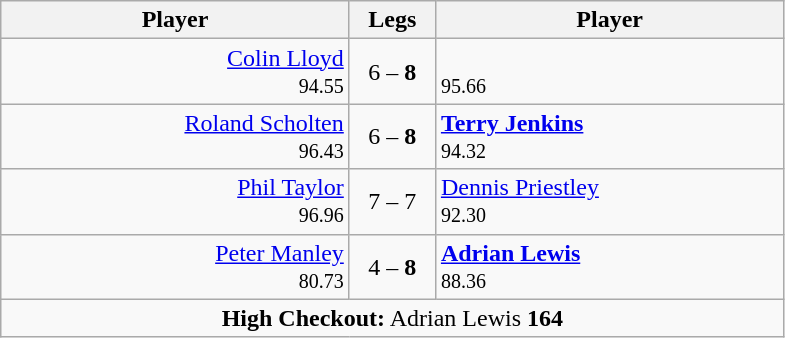<table class=wikitable style="text-align|center">
<tr>
<th width=225>Player</th>
<th width=50>Legs</th>
<th width=225>Player</th>
</tr>
<tr align=left>
<td align=right><a href='#'>Colin Lloyd</a>  <br> <small><span>94.55</span></small></td>
<td align=center>6 – <strong>8</strong></td>
<td> <br> <small><span>95.66</span></small></td>
</tr>
<tr align=left>
<td align=right><a href='#'>Roland Scholten</a>  <br> <small><span>96.43</span></small></td>
<td align=center>6 – <strong>8</strong></td>
<td> <strong><a href='#'>Terry Jenkins</a></strong> <br> <small><span>94.32</span></small></td>
</tr>
<tr align=left>
<td align=right><a href='#'>Phil Taylor</a>  <br> <small><span>96.96</span></small></td>
<td align=center>7 – 7</td>
<td> <a href='#'>Dennis Priestley</a> <br> <small><span>92.30</span></small></td>
</tr>
<tr align=left>
<td align=right><a href='#'>Peter Manley</a>  <br> <small><span>80.73</span></small></td>
<td align=center>4 – <strong>8</strong></td>
<td> <strong><a href='#'>Adrian Lewis</a></strong> <br> <small><span>88.36</span></small></td>
</tr>
<tr align=center>
<td colspan="3"><strong>High Checkout:</strong> Adrian Lewis <strong>164</strong></td>
</tr>
</table>
